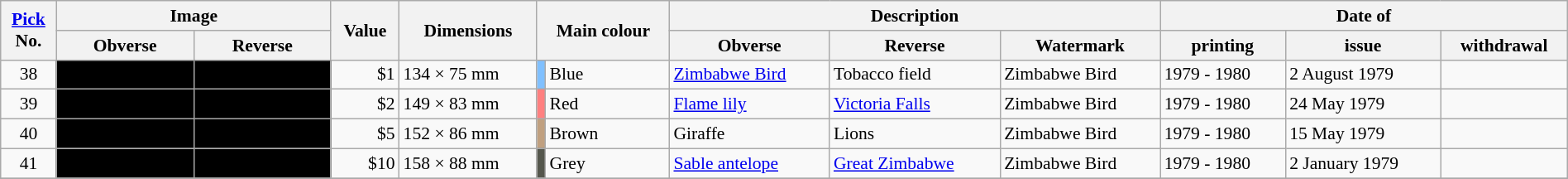<table class="wikitable" style="font-size:90%;width:100%">
<tr>
<th rowspan="2"><a href='#'>Pick</a><br>No.</th>
<th colspan="2">Image</th>
<th rowspan="2">Value</th>
<th rowspan="2">Dimensions</th>
<th rowspan="2" colspan="2">Main colour</th>
<th colspan="3">Description</th>
<th colspan="3">Date of</th>
</tr>
<tr>
<th style="max-width:104px;width:104px">Obverse</th>
<th style="max-width:104px;width:104px">Reverse</th>
<th>Obverse</th>
<th>Reverse</th>
<th>Watermark</th>
<th>printing</th>
<th>issue</th>
<th>withdrawal</th>
</tr>
<tr>
<td style="text-align:center">38</td>
<td style="background:#000"></td>
<td style="background:#000"></td>
<td style="text-align:right">$1</td>
<td>134 × 75 mm</td>
<td style="background:#80C0FF;width:0"></td>
<td>Blue</td>
<td><a href='#'>Zimbabwe Bird</a></td>
<td>Tobacco field</td>
<td>Zimbabwe Bird</td>
<td>1979 - 1980</td>
<td>2 August 1979</td>
<td></td>
</tr>
<tr>
<td style="text-align:center">39</td>
<td style="background:#000"></td>
<td style="background:#000"></td>
<td style="text-align:right">$2</td>
<td>149 × 83 mm</td>
<td style="background:#FF8080"></td>
<td>Red</td>
<td><a href='#'>Flame lily</a></td>
<td><a href='#'>Victoria Falls</a></td>
<td>Zimbabwe Bird</td>
<td>1979 - 1980</td>
<td>24 May 1979</td>
<td></td>
</tr>
<tr>
<td style="text-align:center">40</td>
<td style="background:#000"></td>
<td style="background:#000"></td>
<td style="text-align:right">$5</td>
<td>152 × 86 mm</td>
<td style="background:#C0A080"></td>
<td>Brown</td>
<td>Giraffe</td>
<td>Lions</td>
<td>Zimbabwe Bird</td>
<td>1979 - 1980</td>
<td>15 May 1979</td>
<td></td>
</tr>
<tr>
<td style="text-align:center">41</td>
<td style="background:#000"></td>
<td style="background:#000"></td>
<td style="text-align:right">$10</td>
<td>158 × 88 mm</td>
<td style="background:#55574D"></td>
<td>Grey</td>
<td><a href='#'>Sable antelope</a></td>
<td><a href='#'>Great Zimbabwe</a></td>
<td>Zimbabwe Bird</td>
<td>1979 - 1980</td>
<td>2 January 1979</td>
<td></td>
</tr>
<tr>
</tr>
</table>
